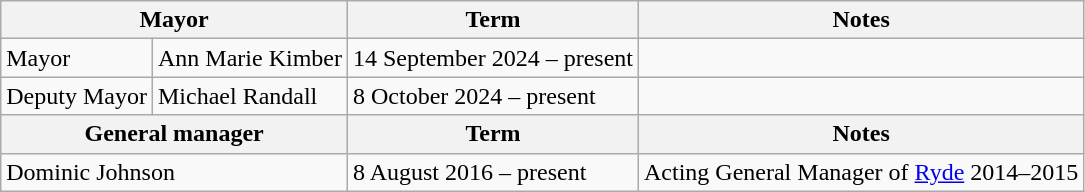<table class="wikitable">
<tr>
<th colspan="2">Mayor</th>
<th>Term</th>
<th>Notes</th>
</tr>
<tr>
<td>Mayor</td>
<td>Ann Marie Kimber</td>
<td>14 September 2024 – present</td>
<td></td>
</tr>
<tr>
<td>Deputy Mayor</td>
<td>Michael Randall</td>
<td>8 October 2024 – present</td>
<td></td>
</tr>
<tr>
<th colspan="2">General manager</th>
<th>Term</th>
<th>Notes</th>
</tr>
<tr>
<td colspan="2">Dominic Johnson</td>
<td>8 August 2016 – present</td>
<td>Acting General Manager of <a href='#'>Ryde</a> 2014–2015</td>
</tr>
</table>
